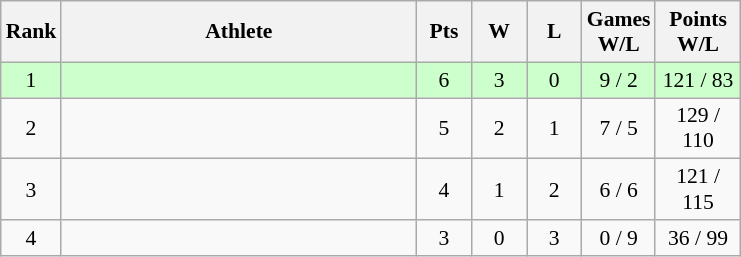<table class="wikitable" style="text-align: center; font-size:90% ">
<tr>
<th width="20">Rank</th>
<th width="230">Athlete</th>
<th width="30">Pts</th>
<th width="30">W</th>
<th width="30">L</th>
<th width="40">Games<br>W/L</th>
<th width="50">Points<br>W/L</th>
</tr>
<tr bgcolor=#ccffcc>
<td>1</td>
<td align=left></td>
<td>6</td>
<td>3</td>
<td>0</td>
<td>9 / 2</td>
<td>121 / 83</td>
</tr>
<tr>
<td>2</td>
<td align=left></td>
<td>5</td>
<td>2</td>
<td>1</td>
<td>7 / 5</td>
<td>129 / 110</td>
</tr>
<tr>
<td>3</td>
<td align=left></td>
<td>4</td>
<td>1</td>
<td>2</td>
<td>6 / 6</td>
<td>121 / 115</td>
</tr>
<tr>
<td>4</td>
<td align=left></td>
<td>3</td>
<td>0</td>
<td>3</td>
<td>0 / 9</td>
<td>36 / 99</td>
</tr>
</table>
